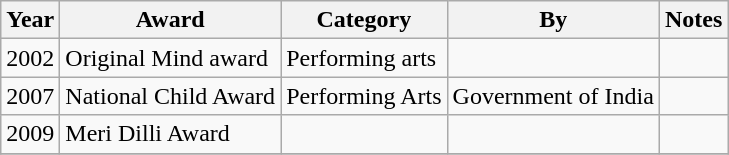<table class="wikitable">
<tr>
<th>Year</th>
<th>Award</th>
<th>Category</th>
<th>By</th>
<th>Notes</th>
</tr>
<tr>
<td>2002</td>
<td>Original Mind award</td>
<td>Performing arts</td>
<td></td>
<td></td>
</tr>
<tr>
<td>2007</td>
<td>National Child Award</td>
<td>Performing Arts</td>
<td>Government of India</td>
<td></td>
</tr>
<tr>
<td>2009</td>
<td>Meri Dilli Award</td>
<td></td>
<td></td>
<td></td>
</tr>
<tr>
</tr>
</table>
